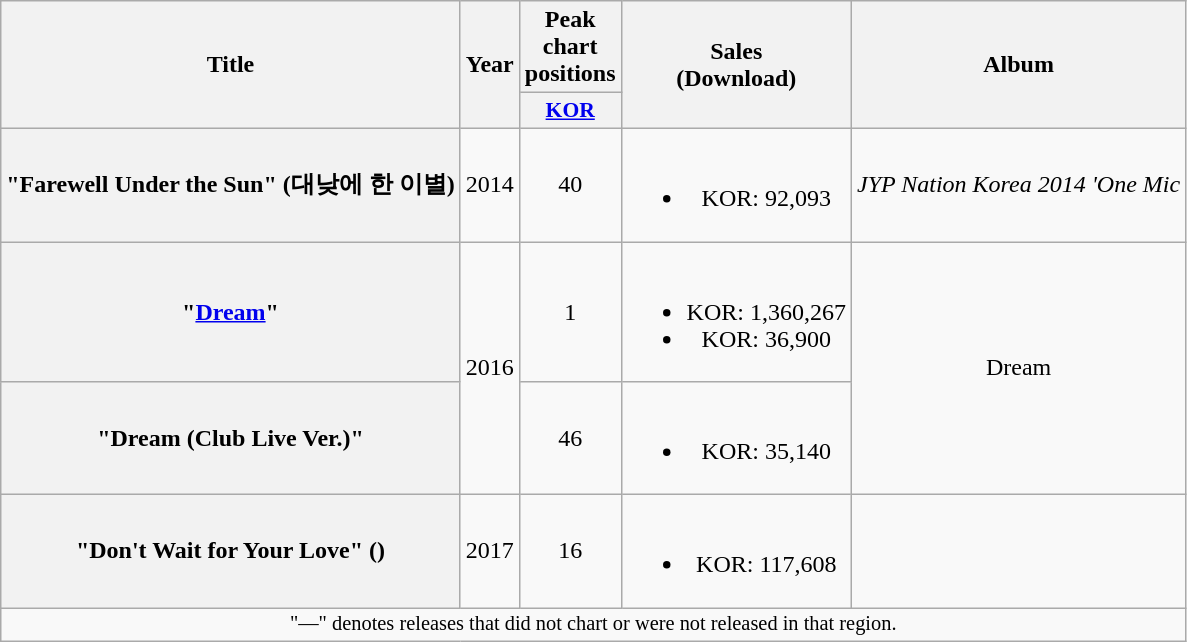<table class="wikitable plainrowheaders" style="text-align:center;">
<tr>
<th scope="col" rowspan="2">Title</th>
<th scope="col" rowspan="2">Year</th>
<th scope="col">Peak chart positions</th>
<th scope="col" rowspan="2">Sales<br>(Download)</th>
<th scope="col" rowspan="2">Album</th>
</tr>
<tr>
<th scope="col" style="width:3em;font-size:90%;"><a href='#'>KOR</a><br></th>
</tr>
<tr>
<th scope="row">"Farewell Under the Sun" (대낮에 한 이별)<br></th>
<td rowspan="1">2014</td>
<td>40</td>
<td><br><ul><li>KOR: 92,093</li></ul></td>
<td><em>JYP Nation Korea 2014 'One Mic<strong></td>
</tr>
<tr>
<th scope="row">"<a href='#'>Dream</a>" <br></th>
<td rowspan="2">2016</td>
<td>1</td>
<td><br><ul><li>KOR: 1,360,267</li><li>KOR: 36,900 </li></ul></td>
<td rowspan="2"></em>Dream<em></td>
</tr>
<tr>
<th scope="row">"Dream (Club Live Ver.)" <br></th>
<td>46</td>
<td><br><ul><li>KOR: 35,140</li></ul></td>
</tr>
<tr>
<th scope="row">"Don't Wait for Your Love" ()<br></th>
<td>2017</td>
<td>16</td>
<td><br><ul><li>KOR: 117,608</li></ul></td>
<td></td>
</tr>
<tr>
<td colspan="5" style="font-size:85%">"—" denotes releases that did not chart or were not released in that region.</td>
</tr>
</table>
